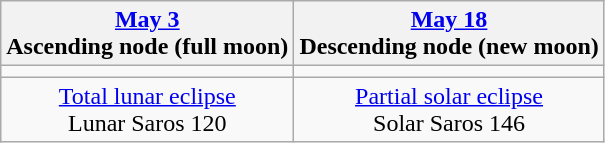<table class="wikitable">
<tr>
<th><a href='#'>May 3</a><br>Ascending node (full moon)</th>
<th><a href='#'>May 18</a><br>Descending node (new moon)</th>
</tr>
<tr>
<td></td>
<td></td>
</tr>
<tr align=center>
<td><a href='#'>Total lunar eclipse</a><br>Lunar Saros 120</td>
<td><a href='#'>Partial solar eclipse</a><br>Solar Saros 146</td>
</tr>
</table>
